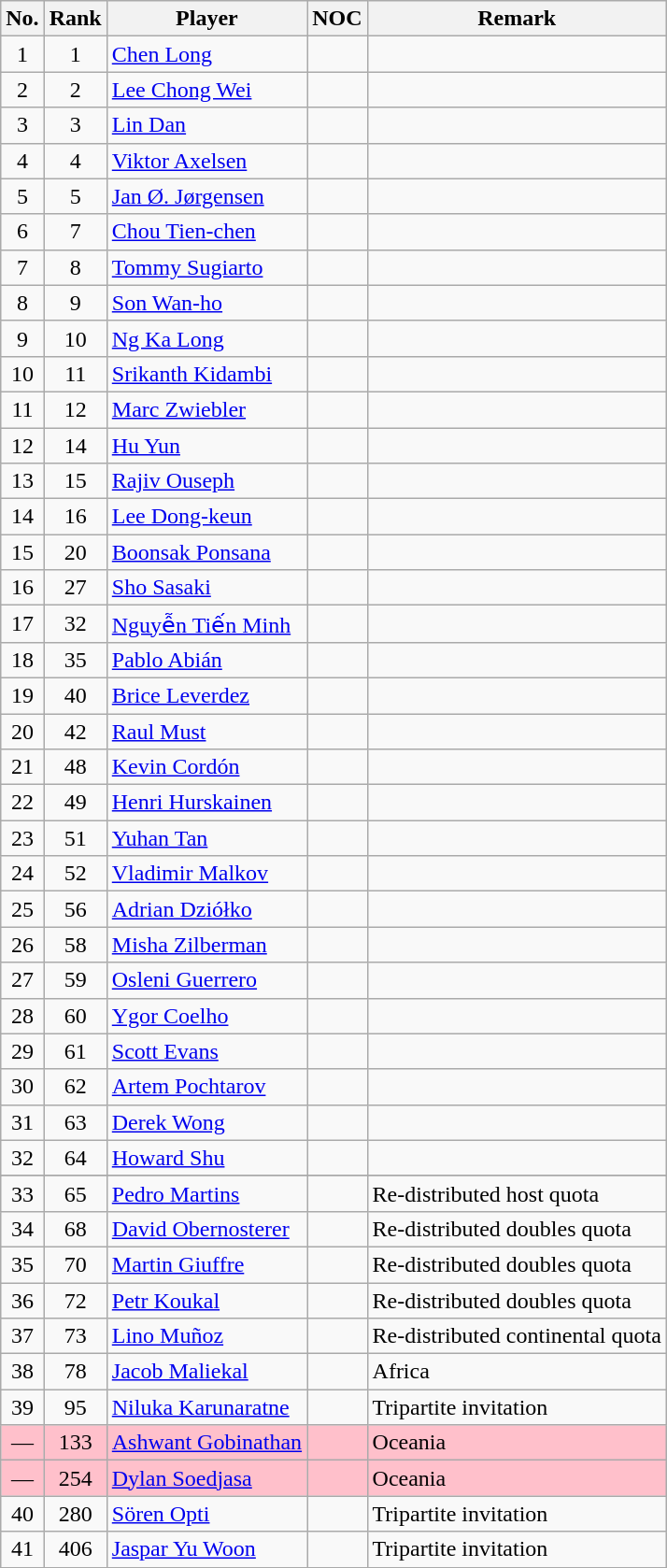<table class="wikitable sortable">
<tr>
<th>No.</th>
<th>Rank</th>
<th>Player</th>
<th>NOC</th>
<th>Remark</th>
</tr>
<tr align=center>
<td>1</td>
<td>1</td>
<td align=left><a href='#'>Chen Long</a></td>
<td align=left></td>
<td align=left></td>
</tr>
<tr align=center>
<td>2</td>
<td>2</td>
<td align=left><a href='#'>Lee Chong Wei</a></td>
<td align=left></td>
<td align=left></td>
</tr>
<tr align=center>
<td>3</td>
<td>3</td>
<td align=left><a href='#'>Lin Dan</a></td>
<td align=left></td>
<td align=left></td>
</tr>
<tr align=center>
<td>4</td>
<td>4</td>
<td align=left><a href='#'>Viktor Axelsen</a></td>
<td align=left></td>
<td align=left></td>
</tr>
<tr align=center>
<td>5</td>
<td>5</td>
<td align=left><a href='#'>Jan Ø. Jørgensen</a></td>
<td align=left></td>
<td align=left></td>
</tr>
<tr align=center>
<td>6</td>
<td>7</td>
<td align=left><a href='#'>Chou Tien-chen</a></td>
<td align=left></td>
<td align=left></td>
</tr>
<tr align=center>
<td>7</td>
<td>8</td>
<td align=left><a href='#'>Tommy Sugiarto</a></td>
<td align=left></td>
<td align=left></td>
</tr>
<tr align=center>
<td>8</td>
<td>9</td>
<td align=left><a href='#'>Son Wan-ho</a></td>
<td align=left></td>
<td align=left></td>
</tr>
<tr align=center>
<td>9</td>
<td>10</td>
<td align=left><a href='#'>Ng Ka Long</a></td>
<td align=left></td>
<td align=left></td>
</tr>
<tr align=center>
<td>10</td>
<td>11</td>
<td align=left><a href='#'>Srikanth Kidambi</a></td>
<td align=left></td>
<td align=left></td>
</tr>
<tr align=center>
<td>11</td>
<td>12</td>
<td align=left><a href='#'>Marc Zwiebler</a></td>
<td align=left></td>
<td align=left></td>
</tr>
<tr align=center>
<td>12</td>
<td>14</td>
<td align=left><a href='#'>Hu Yun</a></td>
<td align=left></td>
<td align=left></td>
</tr>
<tr align=center>
<td>13</td>
<td>15</td>
<td align=left><a href='#'>Rajiv Ouseph</a></td>
<td align=left></td>
<td align=left></td>
</tr>
<tr align=center>
<td>14</td>
<td>16</td>
<td align=left><a href='#'>Lee Dong-keun</a></td>
<td align=left></td>
<td align=left></td>
</tr>
<tr align=center>
<td>15</td>
<td>20</td>
<td align=left><a href='#'>Boonsak Ponsana</a></td>
<td align=left></td>
<td align=left></td>
</tr>
<tr align=center>
<td>16</td>
<td>27</td>
<td align=left><a href='#'>Sho Sasaki</a></td>
<td align=left></td>
<td align=left></td>
</tr>
<tr align=center>
<td>17</td>
<td>32</td>
<td align=left><a href='#'>Nguyễn Tiến Minh</a></td>
<td align=left></td>
<td align=left></td>
</tr>
<tr align=center>
<td>18</td>
<td>35</td>
<td align=left><a href='#'>Pablo Abián</a></td>
<td align=left></td>
<td align=left></td>
</tr>
<tr align=center>
<td>19</td>
<td>40</td>
<td align=left><a href='#'>Brice Leverdez</a></td>
<td align=left></td>
<td align=left></td>
</tr>
<tr align=center>
<td>20</td>
<td>42</td>
<td align=left><a href='#'>Raul Must</a></td>
<td align=left></td>
<td align=left></td>
</tr>
<tr align=center>
<td>21</td>
<td>48</td>
<td align=left><a href='#'>Kevin Cordón</a></td>
<td align=left></td>
<td align=left></td>
</tr>
<tr align=center>
<td>22</td>
<td>49</td>
<td align=left><a href='#'>Henri Hurskainen</a></td>
<td align=left></td>
<td align=left></td>
</tr>
<tr align=center>
<td>23</td>
<td>51</td>
<td align=left><a href='#'>Yuhan Tan</a></td>
<td align=left></td>
<td align=left></td>
</tr>
<tr align=center>
<td>24</td>
<td>52</td>
<td align=left><a href='#'>Vladimir Malkov</a></td>
<td align=left></td>
<td align=left></td>
</tr>
<tr align=center>
<td>25</td>
<td>56</td>
<td align=left><a href='#'>Adrian Dziółko</a></td>
<td align=left></td>
<td align=left></td>
</tr>
<tr align=center>
<td>26</td>
<td>58</td>
<td align=left><a href='#'>Misha Zilberman</a></td>
<td align=left></td>
<td align=left></td>
</tr>
<tr align=center>
<td>27</td>
<td>59</td>
<td align=left><a href='#'>Osleni Guerrero</a></td>
<td align=left></td>
<td align=left></td>
</tr>
<tr align=center>
<td>28</td>
<td>60</td>
<td align=left><a href='#'>Ygor Coelho</a></td>
<td align=left></td>
<td align=left></td>
</tr>
<tr align=center>
<td>29</td>
<td>61</td>
<td align=left><a href='#'>Scott Evans</a></td>
<td align=left></td>
<td align=left></td>
</tr>
<tr align=center>
<td>30</td>
<td>62</td>
<td align=left><a href='#'>Artem Pochtarov</a></td>
<td align=left></td>
<td align=left></td>
</tr>
<tr align=center>
<td>31</td>
<td>63</td>
<td align=left><a href='#'>Derek Wong</a></td>
<td align=left></td>
<td align=left></td>
</tr>
<tr align=center>
<td>32</td>
<td>64</td>
<td align=left><a href='#'>Howard Shu</a></td>
<td align=left></td>
<td align=left></td>
</tr>
<tr>
</tr>
<tr align=center>
<td>33</td>
<td>65</td>
<td align=left><a href='#'>Pedro Martins</a></td>
<td align=left></td>
<td align=left>Re-distributed host quota</td>
</tr>
<tr align=center>
<td>34</td>
<td>68</td>
<td align=left><a href='#'>David Obernosterer</a></td>
<td align=left></td>
<td align=left>Re-distributed doubles quota</td>
</tr>
<tr align=center>
<td>35</td>
<td>70</td>
<td align=left><a href='#'>Martin Giuffre</a></td>
<td align=left></td>
<td align=left>Re-distributed doubles quota</td>
</tr>
<tr align=center>
<td>36</td>
<td>72</td>
<td align=left><a href='#'>Petr Koukal</a></td>
<td align=left></td>
<td align=left>Re-distributed doubles quota</td>
</tr>
<tr align=center>
<td>37</td>
<td>73</td>
<td align=left><a href='#'>Lino Muñoz</a></td>
<td align=left></td>
<td align=left>Re-distributed continental quota</td>
</tr>
<tr align=center>
<td>38</td>
<td>78</td>
<td align=left><a href='#'>Jacob Maliekal</a></td>
<td align=left></td>
<td align=left>Africa</td>
</tr>
<tr align=center>
<td>39</td>
<td>95</td>
<td align=left><a href='#'>Niluka Karunaratne</a></td>
<td align=left></td>
<td align=left>Tripartite invitation</td>
</tr>
<tr align=center bgcolor=#ffc0cb>
<td>—</td>
<td>133</td>
<td align=left><a href='#'>Ashwant Gobinathan</a></td>
<td align=left></td>
<td align=left>Oceania</td>
</tr>
<tr align=center bgcolor=#ffc0cb>
<td>—</td>
<td>254</td>
<td align=left><a href='#'>Dylan Soedjasa</a></td>
<td align=left></td>
<td align=left>Oceania</td>
</tr>
<tr align=center>
<td>40</td>
<td>280</td>
<td align=left><a href='#'>Sören Opti</a></td>
<td align=left></td>
<td align=left>Tripartite invitation</td>
</tr>
<tr align=center>
<td>41</td>
<td>406</td>
<td align=left><a href='#'>Jaspar Yu Woon</a></td>
<td align=left></td>
<td align=left>Tripartite invitation</td>
</tr>
<tr align=center>
</tr>
</table>
